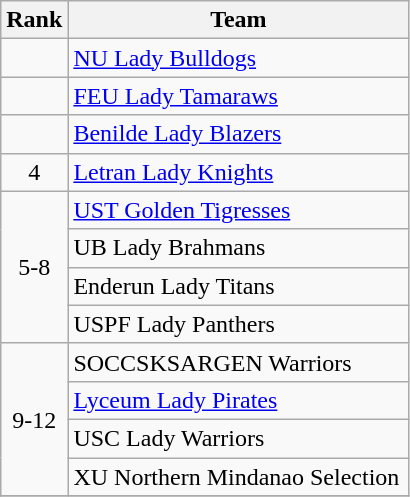<table class="wikitable" style="text-align: center;">
<tr>
<th width=>Rank</th>
<th width=220>Team</th>
</tr>
<tr>
<td></td>
<td align="left"><a href='#'>NU Lady Bulldogs</a></td>
</tr>
<tr>
<td></td>
<td align="left"><a href='#'>FEU Lady Tamaraws</a></td>
</tr>
<tr>
<td></td>
<td align="left"><a href='#'>Benilde Lady Blazers</a></td>
</tr>
<tr>
<td>4</td>
<td align="left"><a href='#'>Letran Lady Knights</a></td>
</tr>
<tr>
<td rowspan=4>5-8</td>
<td align="left"><a href='#'>UST Golden Tigresses</a></td>
</tr>
<tr>
<td align="left">UB Lady Brahmans</td>
</tr>
<tr>
<td align="left">Enderun Lady Titans</td>
</tr>
<tr>
<td align="left">USPF Lady Panthers</td>
</tr>
<tr>
<td rowspan=4>9-12</td>
<td align="left">SOCCSKSARGEN Warriors</td>
</tr>
<tr>
<td align="left"><a href='#'>Lyceum Lady Pirates</a></td>
</tr>
<tr>
<td align="left">USC Lady Warriors</td>
</tr>
<tr>
<td align="left">XU Northern Mindanao Selection</td>
</tr>
<tr>
</tr>
</table>
